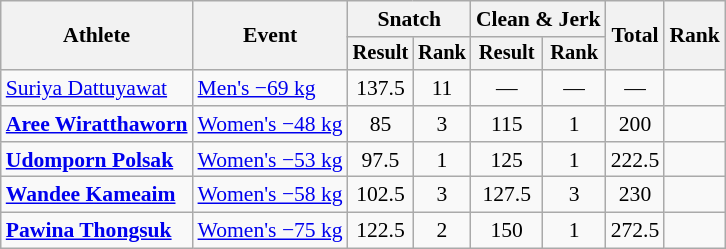<table class="wikitable" style="font-size:90%">
<tr>
<th rowspan="2">Athlete</th>
<th rowspan="2">Event</th>
<th colspan="2">Snatch</th>
<th colspan="2">Clean & Jerk</th>
<th rowspan="2">Total</th>
<th rowspan="2">Rank</th>
</tr>
<tr style="font-size:95%">
<th>Result</th>
<th>Rank</th>
<th>Result</th>
<th>Rank</th>
</tr>
<tr align=center>
<td align=left><a href='#'>Suriya Dattuyawat</a></td>
<td align=left><a href='#'>Men's −69 kg</a></td>
<td>137.5</td>
<td>11</td>
<td>—</td>
<td>—</td>
<td>—</td>
<td></td>
</tr>
<tr align=center>
<td align=left><strong><a href='#'>Aree Wiratthaworn</a></strong></td>
<td align=left><a href='#'>Women's −48 kg</a></td>
<td>85</td>
<td>3</td>
<td>115 </td>
<td>1</td>
<td>200</td>
<td></td>
</tr>
<tr align=center>
<td align=left><strong><a href='#'>Udomporn Polsak</a></strong></td>
<td align=left><a href='#'>Women's −53 kg</a></td>
<td>97.5</td>
<td>1</td>
<td>125</td>
<td>1</td>
<td>222.5</td>
<td></td>
</tr>
<tr align=center>
<td align=left><strong><a href='#'>Wandee Kameaim</a></strong></td>
<td align=left><a href='#'>Women's −58 kg</a></td>
<td>102.5</td>
<td>3</td>
<td>127.5</td>
<td>3</td>
<td>230</td>
<td></td>
</tr>
<tr align=center>
<td align=left><strong><a href='#'>Pawina Thongsuk</a></strong></td>
<td align=left><a href='#'>Women's −75 kg</a></td>
<td>122.5</td>
<td>2</td>
<td>150</td>
<td>1</td>
<td>272.5</td>
<td></td>
</tr>
</table>
